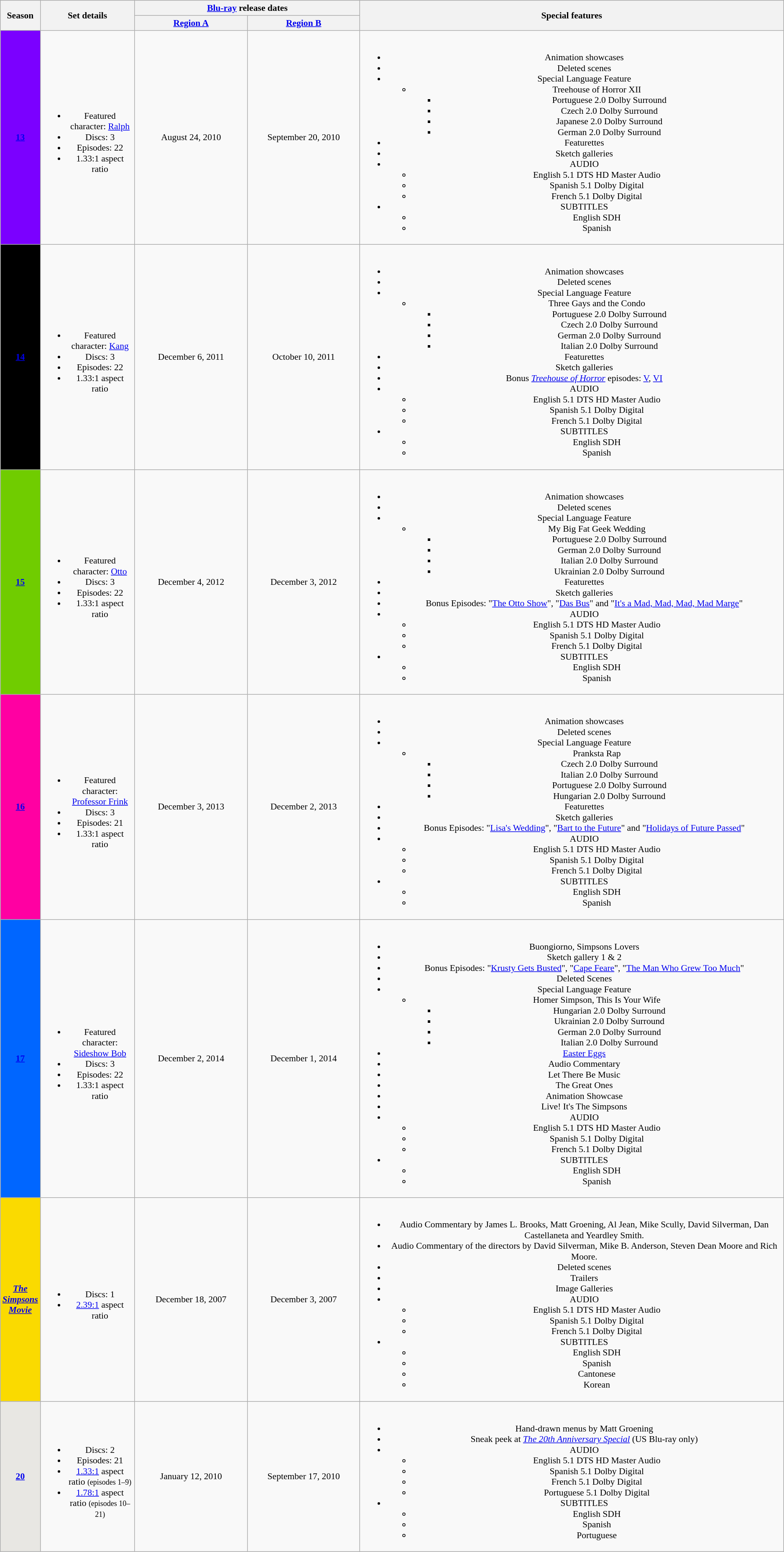<table class="wikitable sortable plainrowheaders" style="font-size:90%; text-align: center">
<tr>
<th scope="col" rowspan="2" style="width: 3em;">Season</th>
<th scope="col" rowspan="2" style="width: 10em;">Set details</th>
<th scope="col" colspan="2"><a href='#'>Blu-ray</a> release dates</th>
<th scope="col" rowspan="2">Special features</th>
</tr>
<tr>
<th scope="col" style="width: 12em; font-size: 100%;"><a href='#'>Region A</a></th>
<th scope="col" style="width: 12em; font-size: 100%;"><a href='#'>Region B</a></th>
</tr>
<tr>
<th scope="row" style="text-align:center; background:#7b00ff;"><a href='#'><span>13</span></a></th>
<td><br><ul><li>Featured character: <a href='#'>Ralph</a></li><li>Discs: 3</li><li>Episodes: 22</li><li>1.33:1 aspect ratio</li></ul></td>
<td>August 24, 2010</td>
<td>September 20, 2010</td>
<td><br><ul><li>Animation showcases</li><li>Deleted scenes</li><li>Special Language Feature<ul><li>Treehouse of Horror XII<ul><li>Portuguese 2.0 Dolby Surround</li><li>Czech 2.0 Dolby Surround</li><li>Japanese 2.0 Dolby Surround</li><li>German 2.0 Dolby Surround</li></ul></li></ul></li><li>Featurettes</li><li>Sketch galleries</li><li>AUDIO<ul><li>English 5.1 DTS HD Master Audio</li><li>Spanish 5.1 Dolby Digital</li><li>French 5.1 Dolby Digital</li></ul></li><li>SUBTITLES<ul><li>English SDH</li><li>Spanish</li></ul></li></ul></td>
</tr>
<tr>
<th scope="row" style="text-align:center; background:#000000;"><a href='#'><span>14</span></a></th>
<td><br><ul><li>Featured character: <a href='#'>Kang</a></li><li>Discs: 3</li><li>Episodes: 22</li><li>1.33:1 aspect ratio</li></ul></td>
<td>December 6, 2011</td>
<td>October 10, 2011</td>
<td><br><ul><li>Animation showcases</li><li>Deleted scenes</li><li>Special Language Feature<ul><li>Three Gays and the Condo<ul><li>Portuguese 2.0 Dolby Surround</li><li>Czech 2.0 Dolby Surround</li><li>German 2.0 Dolby Surround</li><li>Italian 2.0 Dolby Surround</li></ul></li></ul></li><li>Featurettes</li><li>Sketch galleries</li><li>Bonus <em><a href='#'>Treehouse of Horror</a></em> episodes: <a href='#'>V</a>, <a href='#'>VI</a></li><li>AUDIO<ul><li>English 5.1 DTS HD Master Audio</li><li>Spanish 5.1 Dolby Digital</li><li>French 5.1 Dolby Digital</li></ul></li><li>SUBTITLES<ul><li>English SDH</li><li>Spanish</li></ul></li></ul></td>
</tr>
<tr>
<th scope="row" style="text-align:center; background:#70cc00;"><a href='#'><span>15</span></a></th>
<td><br><ul><li>Featured character: <a href='#'>Otto</a></li><li>Discs: 3</li><li>Episodes: 22</li><li>1.33:1 aspect ratio</li></ul></td>
<td>December 4, 2012</td>
<td>December 3, 2012</td>
<td><br><ul><li>Animation showcases</li><li>Deleted scenes</li><li>Special Language Feature<ul><li>My Big Fat Geek Wedding<ul><li>Portuguese 2.0 Dolby Surround</li><li>German 2.0 Dolby Surround</li><li>Italian 2.0 Dolby Surround</li><li>Ukrainian 2.0 Dolby Surround</li></ul></li></ul></li><li>Featurettes</li><li>Sketch galleries</li><li>Bonus Episodes: "<a href='#'>The Otto Show</a>", "<a href='#'>Das Bus</a>" and "<a href='#'>It's a Mad, Mad, Mad, Mad Marge</a>"</li><li>AUDIO<ul><li>English 5.1 DTS HD Master Audio</li><li>Spanish 5.1 Dolby Digital</li><li>French 5.1 Dolby Digital</li></ul></li><li>SUBTITLES<ul><li>English SDH</li><li>Spanish</li></ul></li></ul></td>
</tr>
<tr>
<th scope="row" style="text-align:center; background:#ff00a2;"><a href='#'><span>16</span></a></th>
<td><br><ul><li>Featured character: <a href='#'>Professor Frink</a></li><li>Discs: 3</li><li>Episodes: 21</li><li>1.33:1 aspect ratio</li></ul></td>
<td>December 3, 2013</td>
<td>December 2, 2013</td>
<td><br><ul><li>Animation showcases</li><li>Deleted scenes</li><li>Special Language Feature<ul><li>Pranksta Rap<ul><li>Czech 2.0 Dolby Surround</li><li>Italian 2.0 Dolby Surround</li><li>Portuguese 2.0 Dolby Surround</li><li>Hungarian 2.0 Dolby Surround</li></ul></li></ul></li><li>Featurettes</li><li>Sketch galleries</li><li>Bonus Episodes: "<a href='#'>Lisa's Wedding</a>", "<a href='#'>Bart to the Future</a>" and "<a href='#'>Holidays of Future Passed</a>"</li><li>AUDIO<ul><li>English 5.1 DTS HD Master Audio</li><li>Spanish 5.1 Dolby Digital</li><li>French 5.1 Dolby Digital</li></ul></li><li>SUBTITLES<ul><li>English SDH</li><li>Spanish</li></ul></li></ul></td>
</tr>
<tr>
<th scope="row" style="text-align:center; background:#0066ff;"><a href='#'><span>17</span></a></th>
<td><br><ul><li>Featured character: <a href='#'>Sideshow Bob</a></li><li>Discs: 3</li><li>Episodes: 22</li><li>1.33:1 aspect ratio</li></ul></td>
<td>December 2, 2014</td>
<td>December 1, 2014</td>
<td><br><ul><li>Buongiorno, Simpsons Lovers</li><li>Sketch gallery 1 & 2</li><li>Bonus Episodes: "<a href='#'>Krusty Gets Busted</a>", "<a href='#'>Cape Feare</a>", "<a href='#'>The Man Who Grew Too Much</a>"</li><li>Deleted Scenes</li><li>Special Language Feature<ul><li>Homer Simpson, This Is Your Wife<ul><li>Hungarian 2.0 Dolby Surround</li><li>Ukrainian 2.0 Dolby Surround</li><li>German 2.0 Dolby Surround</li><li>Italian 2.0 Dolby Surround</li></ul></li></ul></li><li><a href='#'>Easter Eggs</a></li><li>Audio Commentary</li><li>Let There Be Music</li><li>The Great Ones</li><li>Animation Showcase</li><li>Live! It's The Simpsons</li><li>AUDIO<ul><li>English 5.1 DTS HD Master Audio</li><li>Spanish 5.1 Dolby Digital</li><li>French 5.1 Dolby Digital</li></ul></li><li>SUBTITLES<ul><li>English SDH</li><li>Spanish</li></ul></li></ul></td>
</tr>
<tr>
<th scope="row" style="text-align:center; background:#fada00;"><em><a href='#'>The Simpsons Movie</a></em></th>
<td><br><ul><li>Discs: 1</li><li><a href='#'>2.39:1</a> aspect ratio</li></ul></td>
<td>December 18, 2007</td>
<td>December 3, 2007</td>
<td><br><ul><li>Audio Commentary by James L. Brooks, Matt Groening, Al Jean, Mike Scully, David Silverman, Dan Castellaneta and Yeardley Smith.</li><li>Audio Commentary of the directors by David Silverman, Mike B. Anderson, Steven Dean Moore and Rich Moore.</li><li>Deleted scenes</li><li>Trailers</li><li>Image Galleries</li><li>AUDIO<ul><li>English 5.1 DTS HD Master Audio</li><li>Spanish 5.1 Dolby Digital</li><li>French 5.1 Dolby Digital</li></ul></li><li>SUBTITLES<ul><li>English SDH</li><li>Spanish</li><li>Cantonese</li><li>Korean</li></ul></li></ul></td>
</tr>
<tr>
<th scope="row" style="text-align:center; background:#e8e7e3;"><a href='#'><span>20</span></a></th>
<td><br><ul><li>Discs: 2</li><li>Episodes: 21</li><li><a href='#'>1.33:1</a> aspect ratio <small>(episodes 1–9)</small></li><li><a href='#'>1.78:1</a> aspect ratio <small>(episodes 10–21)</small></li></ul></td>
<td>January 12, 2010</td>
<td>September 17, 2010</td>
<td><br><ul><li>Hand-drawn menus by Matt Groening</li><li>Sneak peek at <em><a href='#'>The 20th Anniversary Special</a></em> (US Blu-ray only)</li><li>AUDIO<ul><li>English 5.1 DTS HD Master Audio</li><li>Spanish 5.1 Dolby Digital</li><li>French 5.1 Dolby Digital</li><li>Portuguese 5.1 Dolby Digital</li></ul></li><li>SUBTITLES<ul><li>English SDH</li><li>Spanish</li><li>Portuguese</li></ul></li></ul></td>
</tr>
</table>
